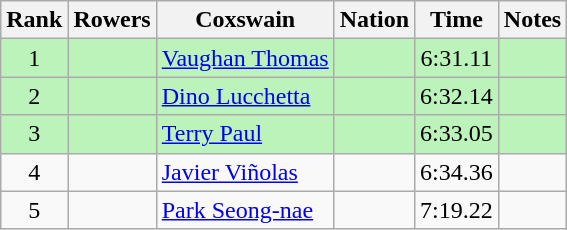<table class="wikitable sortable" style="text-align:center">
<tr>
<th>Rank</th>
<th>Rowers</th>
<th>Coxswain</th>
<th>Nation</th>
<th>Time</th>
<th>Notes</th>
</tr>
<tr bgcolor=bbf3bb>
<td>1</td>
<td align=left data-sort-value="Alonço, Nilton"></td>
<td align=left data-sort-value="Thomas, Vaughan"><a href='#'>Vaughan Thomas</a></td>
<td align=left></td>
<td>6:31.11</td>
<td></td>
</tr>
<tr bgcolor=bbf3bb>
<td>2</td>
<td align=left data-sort-value="Carando, Giuseppe"></td>
<td align=left data-sort-value="Lucchetta, Dino"><a href='#'>Dino Lucchetta</a></td>
<td align=left></td>
<td>6:32.14</td>
<td></td>
</tr>
<tr bgcolor=bbf3bb>
<td>3</td>
<td align=left data-sort-value="Backer, Harold"></td>
<td align=left data-sort-value="Paul, Terry"><a href='#'>Terry Paul</a></td>
<td align=left></td>
<td>6:33.05</td>
<td></td>
</tr>
<tr>
<td>4</td>
<td align=left data-sort-value="Alarcón, Agustín"></td>
<td align=left data-sort-value="Viñolas, Javier"><a href='#'>Javier Viñolas</a></td>
<td align=left></td>
<td>6:34.36</td>
<td></td>
</tr>
<tr>
<td>5</td>
<td align=left></td>
<td align=left><a href='#'>Park Seong-nae</a></td>
<td align=left></td>
<td>7:19.22</td>
<td></td>
</tr>
</table>
